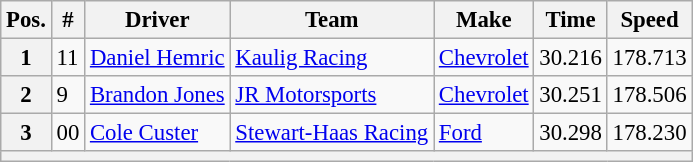<table class="wikitable" style="font-size:95%">
<tr>
<th>Pos.</th>
<th>#</th>
<th>Driver</th>
<th>Team</th>
<th>Make</th>
<th>Time</th>
<th>Speed</th>
</tr>
<tr>
<th>1</th>
<td>11</td>
<td><a href='#'>Daniel Hemric</a></td>
<td><a href='#'>Kaulig Racing</a></td>
<td><a href='#'>Chevrolet</a></td>
<td>30.216</td>
<td>178.713</td>
</tr>
<tr>
<th>2</th>
<td>9</td>
<td><a href='#'>Brandon Jones</a></td>
<td><a href='#'>JR Motorsports</a></td>
<td><a href='#'>Chevrolet</a></td>
<td>30.251</td>
<td>178.506</td>
</tr>
<tr>
<th>3</th>
<td>00</td>
<td><a href='#'>Cole Custer</a></td>
<td><a href='#'>Stewart-Haas Racing</a></td>
<td><a href='#'>Ford</a></td>
<td>30.298</td>
<td>178.230</td>
</tr>
<tr>
<th colspan="7"></th>
</tr>
</table>
